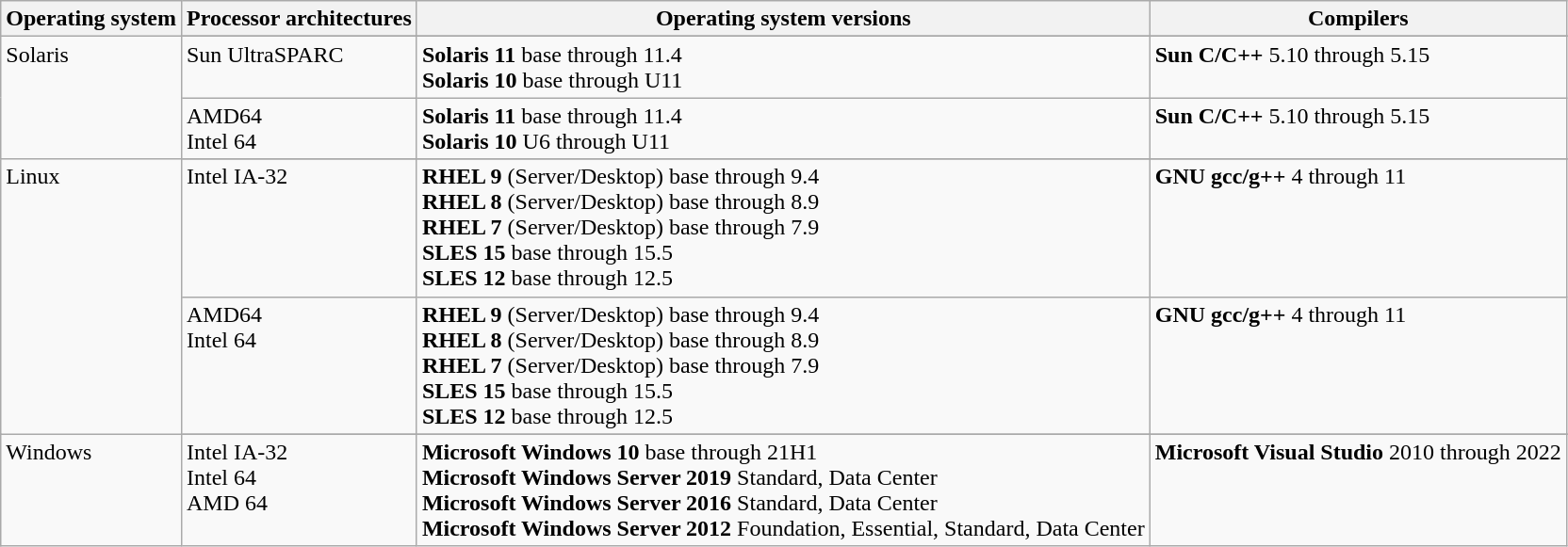<table class="wikitable">
<tr>
<th>Operating system</th>
<th>Processor architectures</th>
<th>Operating system versions</th>
<th>Compilers</th>
</tr>
<tr valign="top">
<td rowspan="3">Solaris</td>
</tr>
<tr valign="top">
<td>Sun UltraSPARC</td>
<td><strong>Solaris 11</strong> base through 11.4<br><strong>Solaris 10</strong> base through U11<br></td>
<td><strong> Sun C/C++</strong> 5.10 through 5.15<br></td>
</tr>
<tr valign="top">
<td>AMD64<br>Intel 64</td>
<td><strong>Solaris 11</strong> base through 11.4<br><strong>Solaris 10</strong> U6 through U11<br></td>
<td><strong>Sun C/C++</strong> 5.10 through 5.15<br></td>
</tr>
<tr valign="top">
<td rowspan="3">Linux</td>
</tr>
<tr valign="top">
<td>Intel IA-32</td>
<td><strong>RHEL 9</strong> (Server/Desktop) base through 9.4<br><strong>RHEL 8</strong> (Server/Desktop) base through 8.9<br><strong>RHEL 7</strong> (Server/Desktop) base through 7.9<br> <strong>SLES 15</strong> base through 15.5<br><strong>SLES 12</strong> base through 12.5<br></td>
<td><strong>GNU gcc/g++</strong> 4 through 11<br></td>
</tr>
<tr valign="top">
<td>AMD64<br>Intel 64</td>
<td><strong>RHEL 9</strong> (Server/Desktop) base through 9.4<br><strong>RHEL 8</strong> (Server/Desktop) base through 8.9<br><strong>RHEL 7</strong> (Server/Desktop) base through 7.9<br> <strong>SLES 15</strong> base through 15.5<br><strong>SLES 12</strong> base through 12.5<br></td>
<td><strong>GNU gcc/g++</strong> 4 through 11<br></td>
</tr>
<tr valign="top">
<td rowspan="2">Windows</td>
</tr>
<tr valign="top">
<td>Intel IA-32<br>Intel 64<br>AMD 64</td>
<td><strong>Microsoft Windows 10</strong> base through 21H1<br><strong>Microsoft Windows Server 2019</strong> Standard, Data Center<br><strong>Microsoft Windows Server 2016</strong> Standard, Data Center<br><strong>Microsoft Windows Server 2012</strong> Foundation, Essential, Standard, Data Center<br></td>
<td><strong>Microsoft Visual Studio</strong> 2010 through 2022</td>
</tr>
</table>
